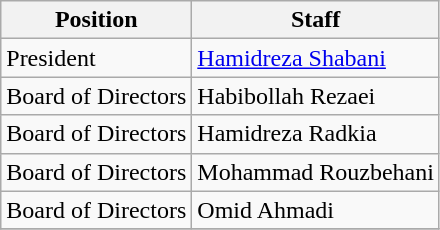<table class=wikitable>
<tr>
<th>Position</th>
<th>Staff</th>
</tr>
<tr>
<td>President</td>
<td><a href='#'>Hamidreza Shabani</a></td>
</tr>
<tr>
<td>Board of Directors</td>
<td>Habibollah Rezaei</td>
</tr>
<tr>
<td>Board of Directors</td>
<td>Hamidreza Radkia</td>
</tr>
<tr>
<td>Board of Directors</td>
<td>Mohammad Rouzbehani</td>
</tr>
<tr>
<td>Board of Directors</td>
<td>Omid Ahmadi</td>
</tr>
<tr>
</tr>
</table>
